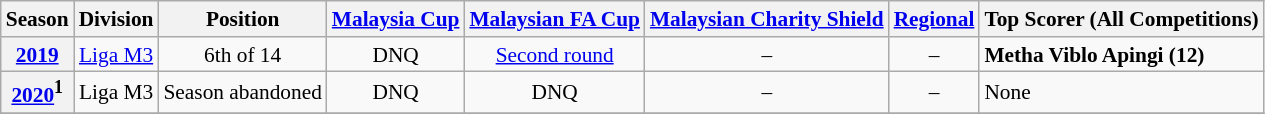<table class="wikitable" style="font-size:89%;">
<tr>
<th>Season</th>
<th>Division</th>
<th>Position</th>
<th><a href='#'>Malaysia Cup</a></th>
<th><a href='#'>Malaysian FA Cup</a></th>
<th><a href='#'>Malaysian Charity Shield</a></th>
<th><a href='#'>Regional</a></th>
<th>Top Scorer (All Competitions)</th>
</tr>
<tr>
<th style="text-align:center;"><a href='#'>2019</a></th>
<td style="text-align:center;"><a href='#'>Liga M3</a></td>
<td style="text-align:center;">6th of 14</td>
<td style="text-align:center;">DNQ</td>
<td style="text-align:center;"><a href='#'>Second round</a></td>
<td style="text-align:center;">–</td>
<td style="text-align:center;">–</td>
<td><strong> Metha Viblo Apingi (12)</strong></td>
</tr>
<tr>
<th style="text-align:center;"><a href='#'>2020</a><sup>1</sup></th>
<td style="text-align:center;">Liga M3</td>
<td style="text-align:center;">Season abandoned</td>
<td style="text-align:center;">DNQ</td>
<td style="text-align:center;">DNQ</td>
<td style="text-align:center;">–</td>
<td style="text-align:center;">–</td>
<td>None</td>
</tr>
<tr>
</tr>
</table>
